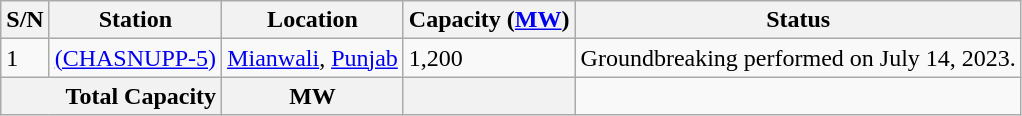<table class="wikitable sortable">
<tr>
<th>S/N</th>
<th>Station</th>
<th>Location</th>
<th>Capacity (<a href='#'>MW</a>)</th>
<th>Status</th>
</tr>
<tr>
<td>1</td>
<td><a href='#'>(CHASNUPP-5)</a></td>
<td><a href='#'>Mianwali</a>, <a href='#'>Punjab</a></td>
<td>1,200</td>
<td>Groundbreaking performed on July 14, 2023.</td>
</tr>
<tr>
<th colspan="2" style="text-align:right;"><strong>Total Capacity</strong></th>
<th colspan="1" style="text-align:center;"><strong> MW</strong></th>
<th colspan="1"></th>
</tr>
</table>
